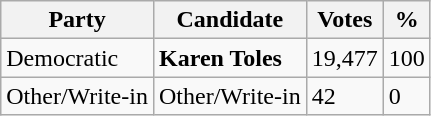<table class="wikitable">
<tr>
<th>Party</th>
<th>Candidate</th>
<th>Votes</th>
<th>%</th>
</tr>
<tr>
<td>Democratic</td>
<td><strong>Karen Toles</strong></td>
<td>19,477</td>
<td>100</td>
</tr>
<tr>
<td>Other/Write-in</td>
<td>Other/Write-in</td>
<td>42</td>
<td>0</td>
</tr>
</table>
